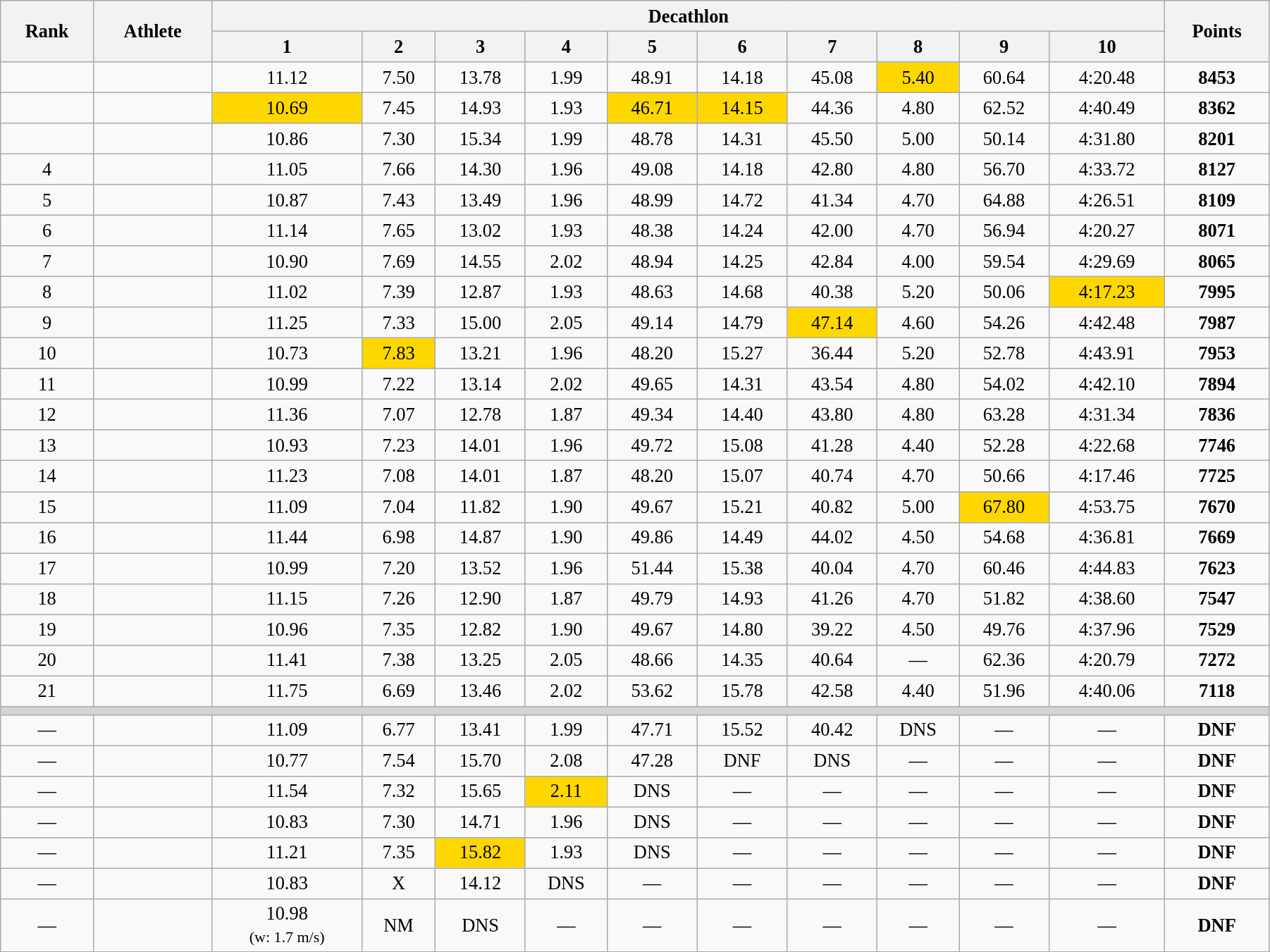<table class="wikitable" style=" text-align:center; font-size:110%;" width="95%">
<tr>
<th rowspan="2">Rank</th>
<th rowspan="2">Athlete</th>
<th colspan="10">Decathlon</th>
<th rowspan="2">Points</th>
</tr>
<tr>
<th>1</th>
<th>2</th>
<th>3</th>
<th>4</th>
<th>5</th>
<th>6</th>
<th>7</th>
<th>8</th>
<th>9</th>
<th>10</th>
</tr>
<tr>
<td></td>
<td align=left></td>
<td>11.12</td>
<td>7.50</td>
<td>13.78</td>
<td>1.99</td>
<td>48.91</td>
<td>14.18</td>
<td>45.08</td>
<td bgcolor=gold>5.40</td>
<td>60.64</td>
<td>4:20.48</td>
<td><strong>8453</strong></td>
</tr>
<tr>
<td></td>
<td align=left></td>
<td bgcolor=gold>10.69</td>
<td>7.45</td>
<td>14.93</td>
<td>1.93</td>
<td bgcolor=gold>46.71</td>
<td bgcolor=gold>14.15</td>
<td>44.36</td>
<td>4.80</td>
<td>62.52</td>
<td>4:40.49</td>
<td><strong>8362</strong></td>
</tr>
<tr>
<td></td>
<td align=left></td>
<td>10.86</td>
<td>7.30</td>
<td>15.34</td>
<td>1.99</td>
<td>48.78</td>
<td>14.31</td>
<td>45.50</td>
<td>5.00</td>
<td>50.14</td>
<td>4:31.80</td>
<td><strong>8201</strong></td>
</tr>
<tr>
<td>4</td>
<td align=left></td>
<td>11.05</td>
<td>7.66</td>
<td>14.30</td>
<td>1.96</td>
<td>49.08</td>
<td>14.18</td>
<td>42.80</td>
<td>4.80</td>
<td>56.70</td>
<td>4:33.72</td>
<td><strong>8127</strong></td>
</tr>
<tr>
<td>5</td>
<td align=left></td>
<td>10.87</td>
<td>7.43</td>
<td>13.49</td>
<td>1.96</td>
<td>48.99</td>
<td>14.72</td>
<td>41.34</td>
<td>4.70</td>
<td>64.88</td>
<td>4:26.51</td>
<td><strong>8109</strong></td>
</tr>
<tr>
<td>6</td>
<td align=left></td>
<td>11.14</td>
<td>7.65</td>
<td>13.02</td>
<td>1.93</td>
<td>48.38</td>
<td>14.24</td>
<td>42.00</td>
<td>4.70</td>
<td>56.94</td>
<td>4:20.27</td>
<td><strong>8071</strong></td>
</tr>
<tr>
<td>7</td>
<td align=left></td>
<td>10.90</td>
<td>7.69</td>
<td>14.55</td>
<td>2.02</td>
<td>48.94</td>
<td>14.25</td>
<td>42.84</td>
<td>4.00</td>
<td>59.54</td>
<td>4:29.69</td>
<td><strong>8065</strong></td>
</tr>
<tr>
<td>8</td>
<td align=left></td>
<td>11.02</td>
<td>7.39</td>
<td>12.87</td>
<td>1.93</td>
<td>48.63</td>
<td>14.68</td>
<td>40.38</td>
<td>5.20</td>
<td>50.06</td>
<td bgcolor=gold>4:17.23</td>
<td><strong>7995</strong></td>
</tr>
<tr>
<td>9</td>
<td align=left></td>
<td>11.25</td>
<td>7.33</td>
<td>15.00</td>
<td>2.05</td>
<td>49.14</td>
<td>14.79</td>
<td bgcolor=gold>47.14</td>
<td>4.60</td>
<td>54.26</td>
<td>4:42.48</td>
<td><strong>7987</strong></td>
</tr>
<tr>
<td>10</td>
<td align=left></td>
<td>10.73</td>
<td bgcolor=gold>7.83</td>
<td>13.21</td>
<td>1.96</td>
<td>48.20</td>
<td>15.27</td>
<td>36.44</td>
<td>5.20</td>
<td>52.78</td>
<td>4:43.91</td>
<td><strong>7953</strong></td>
</tr>
<tr>
<td>11</td>
<td align=left></td>
<td>10.99</td>
<td>7.22</td>
<td>13.14</td>
<td>2.02</td>
<td>49.65</td>
<td>14.31</td>
<td>43.54</td>
<td>4.80</td>
<td>54.02</td>
<td>4:42.10</td>
<td><strong>7894</strong></td>
</tr>
<tr>
<td>12</td>
<td align=left></td>
<td>11.36</td>
<td>7.07</td>
<td>12.78</td>
<td>1.87</td>
<td>49.34</td>
<td>14.40</td>
<td>43.80</td>
<td>4.80</td>
<td>63.28</td>
<td>4:31.34</td>
<td><strong>7836</strong></td>
</tr>
<tr>
<td>13</td>
<td align=left></td>
<td>10.93</td>
<td>7.23</td>
<td>14.01</td>
<td>1.96</td>
<td>49.72</td>
<td>15.08</td>
<td>41.28</td>
<td>4.40</td>
<td>52.28</td>
<td>4:22.68</td>
<td><strong>7746</strong></td>
</tr>
<tr>
<td>14</td>
<td align=left></td>
<td>11.23</td>
<td>7.08</td>
<td>14.01</td>
<td>1.87</td>
<td>48.20</td>
<td>15.07</td>
<td>40.74</td>
<td>4.70</td>
<td>50.66</td>
<td>4:17.46</td>
<td><strong>7725</strong></td>
</tr>
<tr>
<td>15</td>
<td align=left></td>
<td>11.09</td>
<td>7.04</td>
<td>11.82</td>
<td>1.90</td>
<td>49.67</td>
<td>15.21</td>
<td>40.82</td>
<td>5.00</td>
<td bgcolor=gold>67.80</td>
<td>4:53.75</td>
<td><strong>7670</strong></td>
</tr>
<tr>
<td>16</td>
<td align=left></td>
<td>11.44</td>
<td>6.98</td>
<td>14.87</td>
<td>1.90</td>
<td>49.86</td>
<td>14.49</td>
<td>44.02</td>
<td>4.50</td>
<td>54.68</td>
<td>4:36.81</td>
<td><strong>7669</strong></td>
</tr>
<tr>
<td>17</td>
<td align=left></td>
<td>10.99</td>
<td>7.20</td>
<td>13.52</td>
<td>1.96</td>
<td>51.44</td>
<td>15.38</td>
<td>40.04</td>
<td>4.70</td>
<td>60.46</td>
<td>4:44.83</td>
<td><strong>7623</strong></td>
</tr>
<tr>
<td>18</td>
<td align=left></td>
<td>11.15</td>
<td>7.26</td>
<td>12.90</td>
<td>1.87</td>
<td>49.79</td>
<td>14.93</td>
<td>41.26</td>
<td>4.70</td>
<td>51.82</td>
<td>4:38.60</td>
<td><strong>7547</strong></td>
</tr>
<tr>
<td>19</td>
<td align=left></td>
<td>10.96</td>
<td>7.35</td>
<td>12.82</td>
<td>1.90</td>
<td>49.67</td>
<td>14.80</td>
<td>39.22</td>
<td>4.50</td>
<td>49.76</td>
<td>4:37.96</td>
<td><strong>7529</strong></td>
</tr>
<tr>
<td>20</td>
<td align=left></td>
<td>11.41</td>
<td>7.38</td>
<td>13.25</td>
<td>2.05</td>
<td>48.66</td>
<td>14.35</td>
<td>40.64</td>
<td>—</td>
<td>62.36</td>
<td>4:20.79</td>
<td><strong>7272</strong></td>
</tr>
<tr>
<td>21</td>
<td align=left></td>
<td>11.75</td>
<td>6.69</td>
<td>13.46</td>
<td>2.02</td>
<td>53.62</td>
<td>15.78</td>
<td>42.58</td>
<td>4.40</td>
<td>51.96</td>
<td>4:40.06</td>
<td><strong>7118</strong></td>
</tr>
<tr>
<td colspan=13 bgcolor=lightgray></td>
</tr>
<tr>
<td>—</td>
<td align=left></td>
<td>11.09</td>
<td>6.77</td>
<td>13.41</td>
<td>1.99</td>
<td>47.71</td>
<td>15.52</td>
<td>40.42</td>
<td>DNS</td>
<td>—</td>
<td>—</td>
<td><strong>DNF </strong></td>
</tr>
<tr>
<td>—</td>
<td align=left></td>
<td>10.77</td>
<td>7.54</td>
<td>15.70</td>
<td>2.08</td>
<td>47.28</td>
<td>DNF</td>
<td>DNS</td>
<td>—</td>
<td>—</td>
<td>—</td>
<td><strong>DNF </strong></td>
</tr>
<tr>
<td>—</td>
<td align=left></td>
<td>11.54</td>
<td>7.32</td>
<td>15.65</td>
<td bgcolor=gold>2.11</td>
<td>DNS</td>
<td>—</td>
<td>—</td>
<td>—</td>
<td>—</td>
<td>—</td>
<td><strong>DNF </strong></td>
</tr>
<tr>
<td>—</td>
<td align=left></td>
<td>10.83</td>
<td>7.30</td>
<td>14.71</td>
<td>1.96</td>
<td>DNS</td>
<td>—</td>
<td>—</td>
<td>—</td>
<td>—</td>
<td>—</td>
<td><strong>DNF </strong></td>
</tr>
<tr>
<td>—</td>
<td align=left></td>
<td>11.21</td>
<td>7.35</td>
<td bgcolor=gold>15.82</td>
<td>1.93</td>
<td>DNS</td>
<td>—</td>
<td>—</td>
<td>—</td>
<td>—</td>
<td>—</td>
<td><strong>DNF </strong></td>
</tr>
<tr>
<td>—</td>
<td align=left></td>
<td>10.83</td>
<td>X</td>
<td>14.12</td>
<td>DNS</td>
<td>—</td>
<td>—</td>
<td>—</td>
<td>—</td>
<td>—</td>
<td>—</td>
<td><strong>DNF </strong></td>
</tr>
<tr>
<td align="center">—</td>
<td align=left></td>
<td>10.98<br><small>(w: 1.7 m/s)</small></td>
<td>NM</td>
<td>DNS</td>
<td>—</td>
<td>—</td>
<td>—</td>
<td>—</td>
<td>—</td>
<td>—</td>
<td>—</td>
<td><strong>DNF </strong></td>
</tr>
</table>
